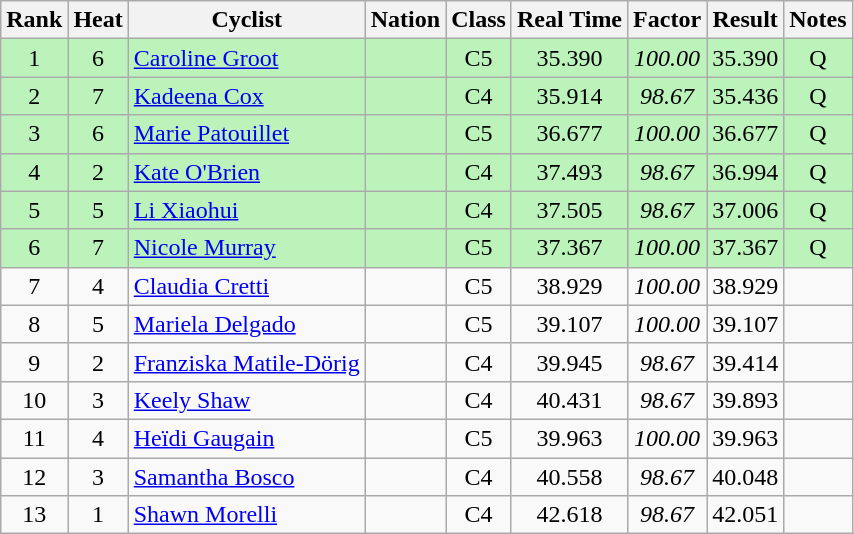<table class="wikitable sortable" style="text-align:center;">
<tr>
<th>Rank</th>
<th>Heat</th>
<th>Cyclist</th>
<th>Nation</th>
<th>Class</th>
<th>Real Time</th>
<th>Factor</th>
<th>Result</th>
<th>Notes</th>
</tr>
<tr bgcolor=bbf3bb>
<td>1</td>
<td>6</td>
<td align=left><a href='#'>Caroline Groot</a></td>
<td align=left></td>
<td>C5</td>
<td>35.390 </td>
<td><em>100.00</em></td>
<td>35.390</td>
<td>Q</td>
</tr>
<tr bgcolor=bbf3bb>
<td>2</td>
<td>7</td>
<td align=left><a href='#'>Kadeena Cox</a></td>
<td align=left></td>
<td>C4</td>
<td>35.914</td>
<td><em>98.67</em></td>
<td>35.436</td>
<td>Q</td>
</tr>
<tr bgcolor=bbf3bb>
<td>3</td>
<td>6</td>
<td align=left><a href='#'>Marie Patouillet</a></td>
<td align=left></td>
<td>C5</td>
<td>36.677</td>
<td><em>100.00</em></td>
<td>36.677</td>
<td>Q</td>
</tr>
<tr bgcolor=bbf3bb>
<td>4</td>
<td>2</td>
<td align=left><a href='#'>Kate O'Brien</a></td>
<td align=left></td>
<td>C4</td>
<td>37.493</td>
<td><em>98.67</em></td>
<td>36.994</td>
<td>Q</td>
</tr>
<tr bgcolor=bbf3bb>
<td>5</td>
<td>5</td>
<td align=left><a href='#'>Li Xiaohui</a></td>
<td align=left></td>
<td>C4</td>
<td>37.505</td>
<td><em>98.67</em></td>
<td>37.006</td>
<td>Q</td>
</tr>
<tr bgcolor=bbf3bb>
<td>6</td>
<td>7</td>
<td align=left><a href='#'>Nicole Murray</a></td>
<td align=left></td>
<td>C5</td>
<td>37.367</td>
<td><em>100.00</em></td>
<td>37.367</td>
<td>Q</td>
</tr>
<tr>
<td>7</td>
<td>4</td>
<td align=left><a href='#'>Claudia Cretti</a></td>
<td align=left></td>
<td>C5</td>
<td>38.929</td>
<td><em>100.00</em></td>
<td>38.929</td>
<td></td>
</tr>
<tr>
<td>8</td>
<td>5</td>
<td align=left><a href='#'>Mariela Delgado</a></td>
<td align=left></td>
<td>C5</td>
<td>39.107</td>
<td><em>100.00</em></td>
<td>39.107</td>
<td></td>
</tr>
<tr>
<td>9</td>
<td>2</td>
<td align=left><a href='#'>Franziska Matile-Dörig</a></td>
<td align=left></td>
<td>C4</td>
<td>39.945</td>
<td><em>98.67</em></td>
<td>39.414</td>
<td></td>
</tr>
<tr>
<td>10</td>
<td>3</td>
<td align=left><a href='#'>Keely Shaw</a></td>
<td align=left></td>
<td>C4</td>
<td>40.431</td>
<td><em>98.67</em></td>
<td>39.893</td>
<td></td>
</tr>
<tr>
<td>11</td>
<td>4</td>
<td align=left><a href='#'>Heïdi Gaugain</a></td>
<td align=left></td>
<td>C5</td>
<td>39.963</td>
<td><em>100.00</em></td>
<td>39.963</td>
<td></td>
</tr>
<tr>
<td>12</td>
<td>3</td>
<td align=left><a href='#'>Samantha Bosco</a></td>
<td align=left></td>
<td>C4</td>
<td>40.558</td>
<td><em>98.67</em></td>
<td>40.048</td>
<td></td>
</tr>
<tr>
<td>13</td>
<td>1</td>
<td align=left><a href='#'>Shawn Morelli</a></td>
<td align=left></td>
<td>C4</td>
<td>42.618</td>
<td><em>98.67</em></td>
<td>42.051</td>
<td></td>
</tr>
</table>
